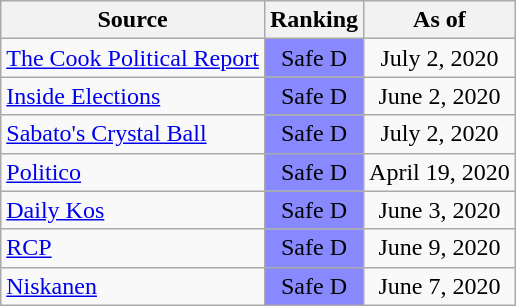<table class="wikitable" style="text-align:center">
<tr>
<th>Source</th>
<th>Ranking</th>
<th>As of</th>
</tr>
<tr>
<td align="left"><a href='#'>The Cook Political Report</a></td>
<td style="background:#88f" data-sort-value=-4>Safe D</td>
<td>July 2, 2020</td>
</tr>
<tr>
<td align="left"><a href='#'>Inside Elections</a></td>
<td style="background:#88f" data-sort-value=-4>Safe D</td>
<td>June 2, 2020</td>
</tr>
<tr>
<td align="left"><a href='#'>Sabato's Crystal Ball</a></td>
<td style="background:#88f" data-sort-value=-4>Safe D</td>
<td>July 2, 2020</td>
</tr>
<tr>
<td align="left"><a href='#'>Politico</a></td>
<td style="background:#88f" data-sort-value=-4>Safe D</td>
<td>April 19, 2020</td>
</tr>
<tr>
<td align="left"><a href='#'>Daily Kos</a></td>
<td style="background:#88f" data-sort-value=-4>Safe D</td>
<td>June 3, 2020</td>
</tr>
<tr>
<td align="left"><a href='#'>RCP</a></td>
<td style="background:#88f" data-sort-value=-4>Safe D</td>
<td>June 9, 2020</td>
</tr>
<tr>
<td align="left"><a href='#'>Niskanen</a></td>
<td style="background:#88f" data-sort-value=-4>Safe D</td>
<td>June 7, 2020</td>
</tr>
</table>
